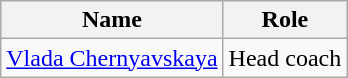<table class="wikitable">
<tr>
<th>Name</th>
<th>Role</th>
</tr>
<tr>
<td> <a href='#'>Vlada Chernyavskaya</a></td>
<td>Head coach</td>
</tr>
</table>
